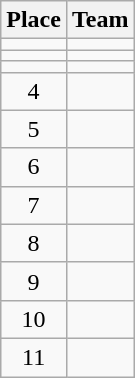<table class="wikitable">
<tr>
<th>Place</th>
<th>Team</th>
</tr>
<tr>
<td align=center></td>
<td></td>
</tr>
<tr>
<td align=center></td>
<td></td>
</tr>
<tr>
<td align=center></td>
<td></td>
</tr>
<tr>
<td align=center>4</td>
<td></td>
</tr>
<tr>
<td align=center>5</td>
<td></td>
</tr>
<tr>
<td align=center>6</td>
<td></td>
</tr>
<tr>
<td align=center>7</td>
<td></td>
</tr>
<tr>
<td align=center>8</td>
<td></td>
</tr>
<tr>
<td align=center>9</td>
<td></td>
</tr>
<tr>
<td align=center>10</td>
<td></td>
</tr>
<tr>
<td align=center>11</td>
<td></td>
</tr>
</table>
